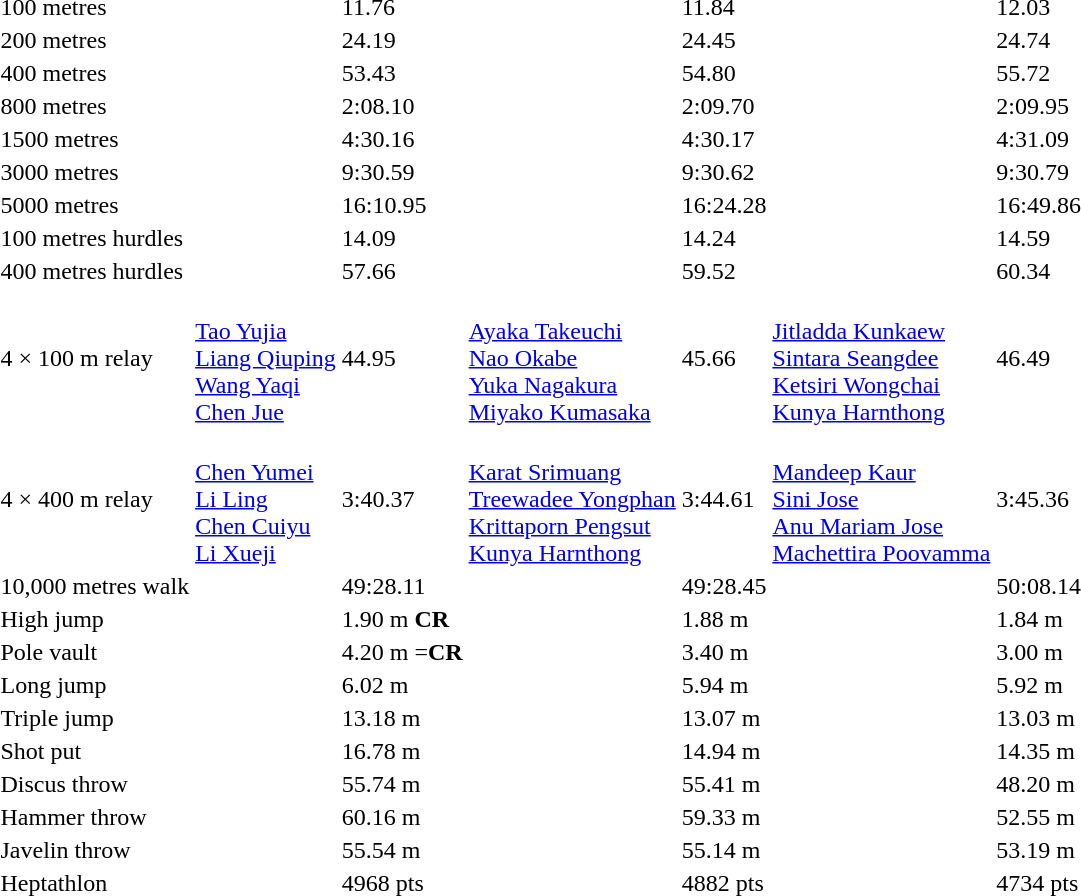<table>
<tr>
<td>100 metres</td>
<td></td>
<td>11.76</td>
<td></td>
<td>11.84</td>
<td></td>
<td>12.03</td>
</tr>
<tr>
<td>200 metres</td>
<td></td>
<td>24.19</td>
<td></td>
<td>24.45</td>
<td></td>
<td>24.74</td>
</tr>
<tr>
<td>400 metres</td>
<td></td>
<td>53.43</td>
<td></td>
<td>54.80</td>
<td></td>
<td>55.72</td>
</tr>
<tr>
<td>800 metres</td>
<td></td>
<td>2:08.10</td>
<td></td>
<td>2:09.70</td>
<td></td>
<td>2:09.95</td>
</tr>
<tr>
<td>1500 metres</td>
<td></td>
<td>4:30.16</td>
<td></td>
<td>4:30.17</td>
<td></td>
<td>4:31.09</td>
</tr>
<tr>
<td>3000 metres</td>
<td></td>
<td>9:30.59</td>
<td></td>
<td>9:30.62</td>
<td></td>
<td>9:30.79</td>
</tr>
<tr>
<td>5000 metres</td>
<td></td>
<td>16:10.95</td>
<td></td>
<td>16:24.28</td>
<td></td>
<td>16:49.86</td>
</tr>
<tr>
<td>100 metres hurdles</td>
<td></td>
<td>14.09</td>
<td></td>
<td>14.24</td>
<td></td>
<td>14.59</td>
</tr>
<tr>
<td>400 metres hurdles</td>
<td></td>
<td>57.66</td>
<td></td>
<td>59.52</td>
<td></td>
<td>60.34</td>
</tr>
<tr>
<td>4 × 100 m relay</td>
<td><br><a href='#'>Tao Yujia</a><br><a href='#'>Liang Qiuping</a><br><a href='#'>Wang Yaqi</a><br><a href='#'>Chen Jue</a></td>
<td>44.95</td>
<td><br><a href='#'>Ayaka Takeuchi</a><br><a href='#'>Nao Okabe</a><br><a href='#'>Yuka Nagakura</a><br><a href='#'>Miyako Kumasaka</a></td>
<td>45.66</td>
<td><br><a href='#'>Jitladda Kunkaew</a><br><a href='#'>Sintara Seangdee</a><br><a href='#'>Ketsiri Wongchai</a><br><a href='#'>Kunya Harnthong</a></td>
<td>46.49</td>
</tr>
<tr>
<td>4 × 400 m relay</td>
<td><br><a href='#'>Chen Yumei</a><br><a href='#'>Li Ling</a><br><a href='#'>Chen Cuiyu</a><br><a href='#'>Li Xueji</a></td>
<td>3:40.37</td>
<td><br><a href='#'>Karat Srimuang</a><br><a href='#'>Treewadee Yongphan</a><br><a href='#'>Krittaporn Pengsut</a><br><a href='#'>Kunya Harnthong</a></td>
<td>3:44.61</td>
<td><br><a href='#'>Mandeep Kaur</a><br><a href='#'>Sini Jose</a><br><a href='#'>Anu Mariam Jose</a><br><a href='#'>Machettira Poovamma</a></td>
<td>3:45.36</td>
</tr>
<tr>
<td>10,000 metres walk</td>
<td></td>
<td>49:28.11</td>
<td></td>
<td>49:28.45</td>
<td></td>
<td>50:08.14</td>
</tr>
<tr>
<td>High jump</td>
<td></td>
<td>1.90 m <strong>CR</strong></td>
<td></td>
<td>1.88 m</td>
<td></td>
<td>1.84 m</td>
</tr>
<tr>
<td>Pole vault</td>
<td></td>
<td>4.20 m =<strong>CR</strong></td>
<td></td>
<td>3.40 m</td>
<td></td>
<td>3.00 m</td>
</tr>
<tr>
<td>Long jump</td>
<td></td>
<td>6.02 m</td>
<td></td>
<td>5.94 m</td>
<td></td>
<td>5.92 m</td>
</tr>
<tr>
<td>Triple jump</td>
<td></td>
<td>13.18 m</td>
<td></td>
<td>13.07 m</td>
<td></td>
<td>13.03 m</td>
</tr>
<tr>
<td>Shot put</td>
<td></td>
<td>16.78 m</td>
<td></td>
<td>14.94 m</td>
<td></td>
<td>14.35 m</td>
</tr>
<tr>
<td>Discus throw</td>
<td></td>
<td>55.74 m</td>
<td></td>
<td>55.41 m</td>
<td></td>
<td>48.20 m</td>
</tr>
<tr>
<td>Hammer throw</td>
<td></td>
<td>60.16 m</td>
<td></td>
<td>59.33 m</td>
<td></td>
<td>52.55 m</td>
</tr>
<tr>
<td>Javelin throw</td>
<td></td>
<td>55.54 m</td>
<td></td>
<td>55.14 m</td>
<td></td>
<td>53.19 m</td>
</tr>
<tr>
<td>Heptathlon</td>
<td></td>
<td>4968 pts</td>
<td></td>
<td>4882 pts</td>
<td></td>
<td>4734 pts</td>
</tr>
</table>
